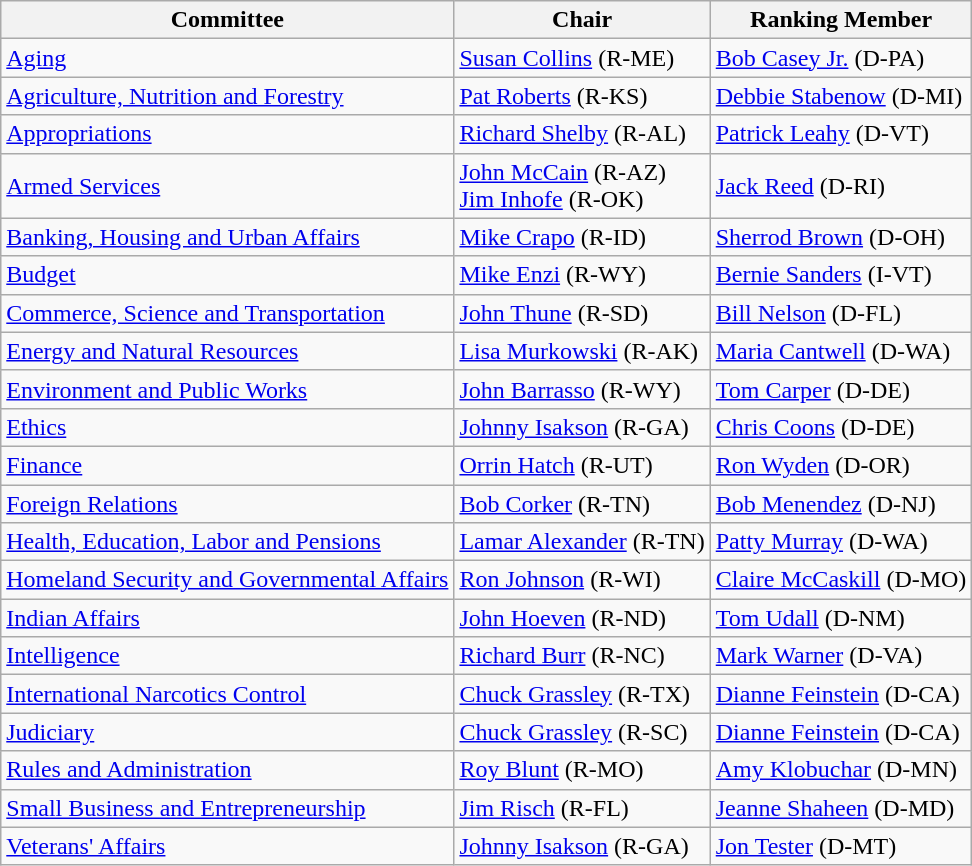<table class="wikitable">
<tr>
<th>Committee</th>
<th>Chair</th>
<th>Ranking Member</th>
</tr>
<tr>
<td><a href='#'>Aging</a> </td>
<td><a href='#'>Susan Collins</a> (R-ME)</td>
<td><a href='#'>Bob Casey Jr.</a> (D-PA)</td>
</tr>
<tr>
<td><a href='#'>Agriculture, Nutrition and Forestry</a></td>
<td><a href='#'>Pat Roberts</a> (R-KS)</td>
<td><a href='#'>Debbie Stabenow</a> (D-MI)</td>
</tr>
<tr>
<td><a href='#'>Appropriations</a></td>
<td><a href='#'>Richard Shelby</a> (R-AL)</td>
<td><a href='#'>Patrick Leahy</a> (D-VT)</td>
</tr>
<tr>
<td><a href='#'>Armed Services</a></td>
<td><a href='#'>John McCain</a> (R-AZ)  <br><a href='#'>Jim Inhofe</a> (R-OK)  </td>
<td><a href='#'>Jack Reed</a> (D-RI)</td>
</tr>
<tr>
<td><a href='#'>Banking, Housing and Urban Affairs</a></td>
<td><a href='#'>Mike Crapo</a> (R-ID)</td>
<td><a href='#'>Sherrod Brown</a> (D-OH)</td>
</tr>
<tr>
<td><a href='#'>Budget</a></td>
<td><a href='#'>Mike Enzi</a> (R-WY)</td>
<td><a href='#'>Bernie Sanders</a> (I-VT)</td>
</tr>
<tr>
<td><a href='#'>Commerce, Science and Transportation</a></td>
<td><a href='#'>John Thune</a> (R-SD)</td>
<td><a href='#'>Bill Nelson</a> (D-FL)</td>
</tr>
<tr>
<td><a href='#'>Energy and Natural Resources</a></td>
<td><a href='#'>Lisa Murkowski</a> (R-AK)</td>
<td><a href='#'>Maria Cantwell</a> (D-WA)</td>
</tr>
<tr>
<td><a href='#'>Environment and Public Works</a></td>
<td><a href='#'>John Barrasso</a> (R-WY)</td>
<td><a href='#'>Tom Carper</a> (D-DE)</td>
</tr>
<tr>
<td><a href='#'>Ethics</a> </td>
<td><a href='#'>Johnny Isakson</a> (R-GA)</td>
<td><a href='#'>Chris Coons</a> (D-DE)</td>
</tr>
<tr>
<td><a href='#'>Finance</a></td>
<td><a href='#'>Orrin Hatch</a> (R-UT)</td>
<td><a href='#'>Ron Wyden</a> (D-OR)</td>
</tr>
<tr>
<td><a href='#'>Foreign Relations</a></td>
<td><a href='#'>Bob Corker</a> (R-TN)</td>
<td><a href='#'>Bob Menendez</a> (D-NJ)</td>
</tr>
<tr>
<td><a href='#'>Health, Education, Labor and Pensions</a></td>
<td><a href='#'>Lamar Alexander</a> (R-TN)</td>
<td><a href='#'>Patty Murray</a> (D-WA)</td>
</tr>
<tr>
<td><a href='#'>Homeland Security and Governmental Affairs</a></td>
<td><a href='#'>Ron Johnson</a> (R-WI)</td>
<td><a href='#'>Claire McCaskill</a> (D-MO)</td>
</tr>
<tr>
<td><a href='#'>Indian Affairs</a> </td>
<td><a href='#'>John Hoeven</a> (R-ND)</td>
<td><a href='#'>Tom Udall</a> (D-NM)</td>
</tr>
<tr>
<td><a href='#'>Intelligence</a> </td>
<td><a href='#'>Richard Burr</a> (R-NC)</td>
<td><a href='#'>Mark Warner</a> (D-VA)</td>
</tr>
<tr>
<td><a href='#'>International Narcotics Control</a> </td>
<td><a href='#'>Chuck Grassley</a> (R-TX)</td>
<td><a href='#'>Dianne Feinstein</a> (D-CA)</td>
</tr>
<tr>
<td><a href='#'>Judiciary</a></td>
<td><a href='#'>Chuck Grassley</a> (R-SC)</td>
<td><a href='#'>Dianne Feinstein</a> (D-CA)</td>
</tr>
<tr>
<td><a href='#'>Rules and Administration</a></td>
<td><a href='#'>Roy Blunt</a> (R-MO)</td>
<td><a href='#'>Amy Klobuchar</a> (D-MN)</td>
</tr>
<tr>
<td><a href='#'>Small Business and Entrepreneurship</a></td>
<td><a href='#'>Jim Risch</a> (R-FL)</td>
<td><a href='#'>Jeanne Shaheen</a> (D-MD)</td>
</tr>
<tr>
<td><a href='#'>Veterans' Affairs</a></td>
<td><a href='#'>Johnny Isakson</a> (R-GA)</td>
<td><a href='#'>Jon Tester</a> (D-MT)</td>
</tr>
</table>
